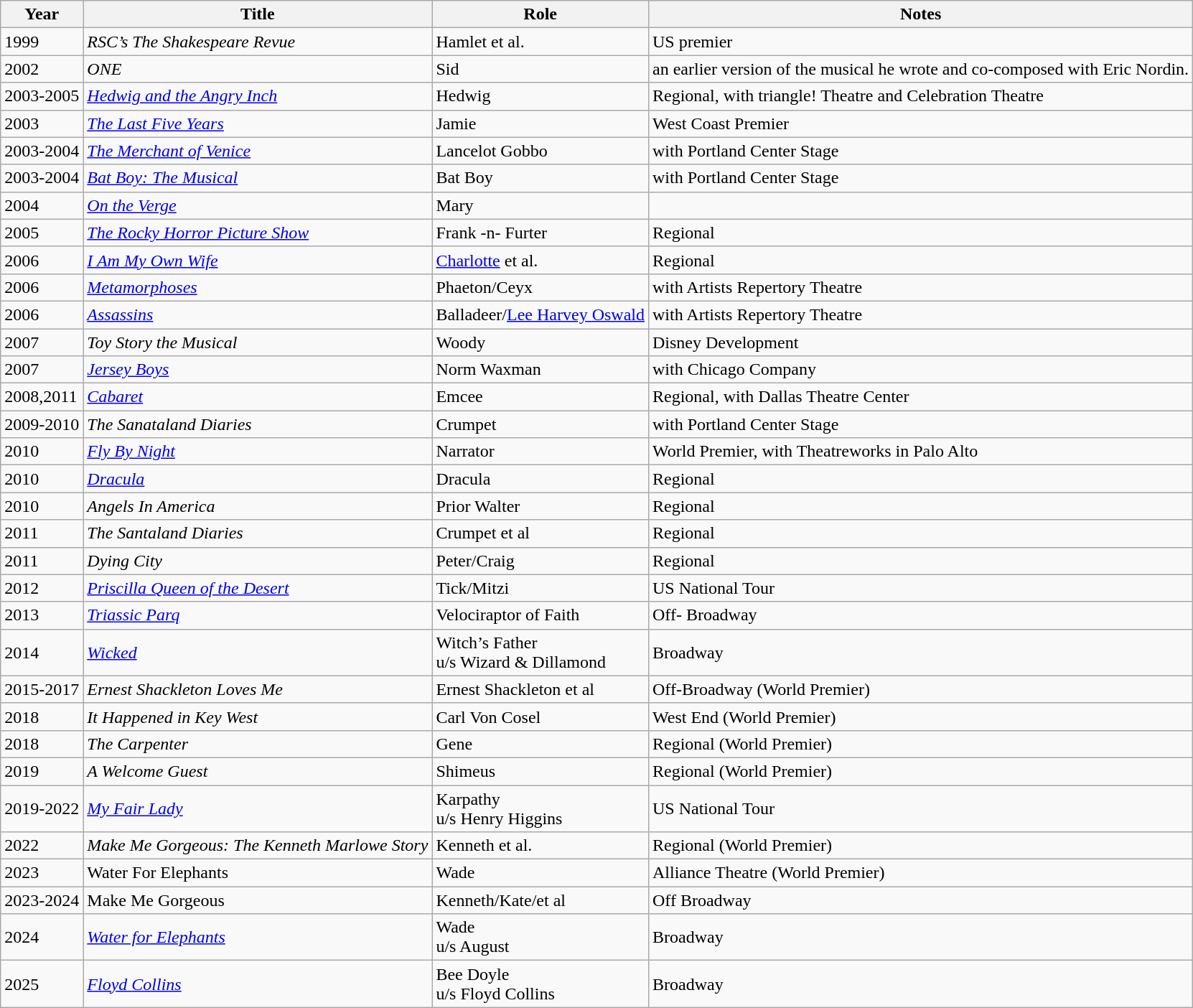<table class="wikitable">
<tr>
<th>Year</th>
<th>Title</th>
<th>Role</th>
<th>Notes</th>
</tr>
<tr>
<td>1999</td>
<td><em>RSC’s The Shakespeare Revue</em></td>
<td>Hamlet et al.</td>
<td>US premier</td>
</tr>
<tr>
<td>2002</td>
<td><em>ONE</em></td>
<td>Sid</td>
<td>an earlier version of the musical he wrote and co-composed with Eric Nordin.</td>
</tr>
<tr>
<td>2003-2005</td>
<td><em><a href='#'>Hedwig and the Angry Inch</a></em></td>
<td>Hedwig</td>
<td>Regional, with triangle! Theatre and Celebration Theatre</td>
</tr>
<tr>
<td>2003</td>
<td><em><a href='#'>The Last Five Years</a></em></td>
<td>Jamie</td>
<td>West Coast Premier</td>
</tr>
<tr>
<td>2003-2004</td>
<td><em><a href='#'>The Merchant of Venice</a></em></td>
<td>Lancelot Gobbo</td>
<td>with Portland Center Stage</td>
</tr>
<tr>
<td>2003-2004</td>
<td><em><a href='#'>Bat Boy: The Musical</a></em></td>
<td>Bat Boy</td>
<td>with Portland Center Stage</td>
</tr>
<tr>
<td>2004</td>
<td><em><a href='#'>On the Verge</a></em></td>
<td>Mary</td>
<td></td>
</tr>
<tr>
<td>2005</td>
<td><em><a href='#'>The Rocky Horror Picture Show</a></em></td>
<td>Frank -n- Furter</td>
<td>Regional</td>
</tr>
<tr>
<td>2006</td>
<td><em><a href='#'>I Am My Own Wife</a></em></td>
<td><a href='#'>Charlotte</a> et al.</td>
<td>Regional</td>
</tr>
<tr>
<td>2006</td>
<td><em><a href='#'>Metamorphoses</a></em></td>
<td>Phaeton/Ceyx</td>
<td>with Artists Repertory Theatre</td>
</tr>
<tr>
<td>2006</td>
<td><em><a href='#'>Assassins</a></em></td>
<td>Balladeer/<a href='#'>Lee Harvey Oswald</a></td>
<td>with Artists Repertory Theatre</td>
</tr>
<tr>
<td>2007</td>
<td><em>Toy Story the Musical</em></td>
<td>Woody</td>
<td>Disney Development</td>
</tr>
<tr>
<td>2007</td>
<td><em><a href='#'>Jersey Boys</a></em></td>
<td>Norm Waxman</td>
<td>with Chicago Company</td>
</tr>
<tr>
<td>2008,2011</td>
<td><a href='#'><em>Cabaret</em></a></td>
<td>Emcee</td>
<td>Regional, with Dallas Theatre Center</td>
</tr>
<tr>
<td>2009-2010</td>
<td><em>The Sanataland Diaries</em></td>
<td>Crumpet</td>
<td>with Portland Center Stage</td>
</tr>
<tr>
<td>2010</td>
<td><em><a href='#'>Fly By Night</a></em></td>
<td>Narrator</td>
<td>World Premier, with Theatreworks in Palo Alto</td>
</tr>
<tr>
<td>2010</td>
<td><em><a href='#'>Dracula</a></em></td>
<td>Dracula</td>
<td>Regional</td>
</tr>
<tr>
<td>2010</td>
<td><em>Angels In America</em></td>
<td>Prior Walter</td>
<td>Regional</td>
</tr>
<tr>
<td>2011</td>
<td><em>The Santaland Diaries</em></td>
<td>Crumpet et al</td>
<td>Regional</td>
</tr>
<tr>
<td>2011</td>
<td><em>Dying City</em></td>
<td>Peter/Craig</td>
<td>Regional</td>
</tr>
<tr>
<td>2012</td>
<td><em><a href='#'>Priscilla Queen of the Desert</a></em></td>
<td>Tick/Mitzi</td>
<td>US National Tour</td>
</tr>
<tr>
<td>2013</td>
<td><em><a href='#'>Triassic Parq</a></em></td>
<td>Velociraptor of Faith</td>
<td>Off- Broadway</td>
</tr>
<tr>
<td>2014</td>
<td><a href='#'><em>Wicked</em></a></td>
<td>Witch’s Father<br>u/s Wizard & Dillamond</td>
<td>Broadway</td>
</tr>
<tr>
<td>2015-2017</td>
<td><em>Ernest Shackleton Loves Me</em></td>
<td>Ernest Shackleton et al</td>
<td>Off-Broadway (World Premier)</td>
</tr>
<tr>
<td>2018</td>
<td><em>It Happened in Key West</em></td>
<td>Carl Von Cosel</td>
<td>West End (World Premier)</td>
</tr>
<tr>
<td>2018</td>
<td><em>The Carpenter</em></td>
<td>Gene</td>
<td>Regional (World Premier)</td>
</tr>
<tr>
<td>2019</td>
<td><em>A Welcome Guest</em></td>
<td>Shimeus</td>
<td>Regional (World Premier)</td>
</tr>
<tr>
<td>2019-2022</td>
<td><em><a href='#'>My Fair Lady</a></em></td>
<td>Karpathy<br>u/s Henry Higgins</td>
<td>US National Tour</td>
</tr>
<tr>
<td>2022</td>
<td><em>Make Me Gorgeous: The Kenneth Marlowe Story</em></td>
<td>Kenneth et al.</td>
<td>Regional (World Premier)</td>
</tr>
<tr>
<td>2023</td>
<td>Water For Elephants</td>
<td>Wade</td>
<td>Alliance Theatre (World Premier) </td>
</tr>
<tr>
<td>2023-2024</td>
<td>Make Me Gorgeous</td>
<td>Kenneth/Kate/et al</td>
<td>Off Broadway</td>
</tr>
<tr>
<td>2024</td>
<td><em><a href='#'>Water for Elephants</a></em></td>
<td>Wade<br>u/s August</td>
<td>Broadway</td>
</tr>
<tr>
<td>2025</td>
<td><em><a href='#'>Floyd Collins</a></em></td>
<td>Bee Doyle<br>u/s Floyd Collins</td>
<td>Broadway</td>
</tr>
</table>
